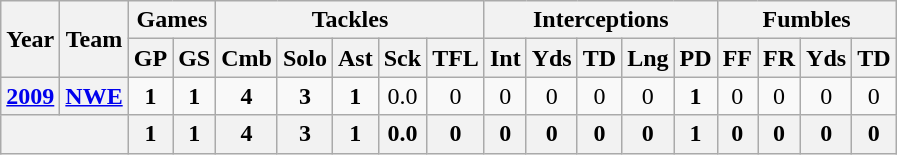<table class="wikitable" style="text-align:center">
<tr>
<th rowspan="2">Year</th>
<th rowspan="2">Team</th>
<th colspan="2">Games</th>
<th colspan="5">Tackles</th>
<th colspan="5">Interceptions</th>
<th colspan="4">Fumbles</th>
</tr>
<tr>
<th>GP</th>
<th>GS</th>
<th>Cmb</th>
<th>Solo</th>
<th>Ast</th>
<th>Sck</th>
<th>TFL</th>
<th>Int</th>
<th>Yds</th>
<th>TD</th>
<th>Lng</th>
<th>PD</th>
<th>FF</th>
<th>FR</th>
<th>Yds</th>
<th>TD</th>
</tr>
<tr>
<th><a href='#'>2009</a></th>
<th><a href='#'>NWE</a></th>
<td><strong>1</strong></td>
<td><strong>1</strong></td>
<td><strong>4</strong></td>
<td><strong>3</strong></td>
<td><strong>1</strong></td>
<td>0.0</td>
<td>0</td>
<td>0</td>
<td>0</td>
<td>0</td>
<td>0</td>
<td><strong>1</strong></td>
<td>0</td>
<td>0</td>
<td>0</td>
<td>0</td>
</tr>
<tr>
<th colspan="2"></th>
<th>1</th>
<th>1</th>
<th>4</th>
<th>3</th>
<th>1</th>
<th>0.0</th>
<th>0</th>
<th>0</th>
<th>0</th>
<th>0</th>
<th>0</th>
<th>1</th>
<th>0</th>
<th>0</th>
<th>0</th>
<th>0</th>
</tr>
</table>
